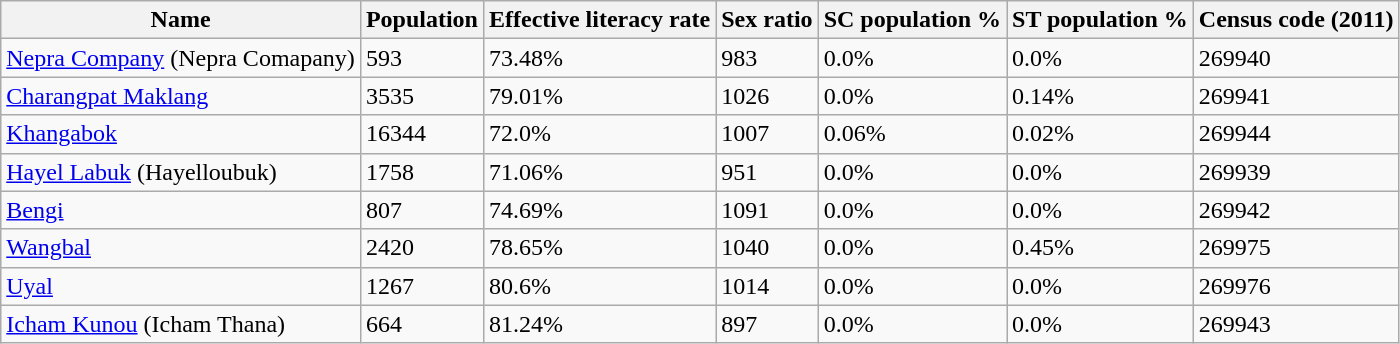<table class="wikitable sortable">
<tr>
<th>Name</th>
<th>Population</th>
<th>Effective literacy rate</th>
<th>Sex ratio</th>
<th>SC population %</th>
<th>ST population %</th>
<th>Census code (2011)</th>
</tr>
<tr>
<td><a href='#'>Nepra Company</a> (Nepra Comapany)</td>
<td>593</td>
<td>73.48%</td>
<td>983</td>
<td>0.0%</td>
<td>0.0%</td>
<td>269940</td>
</tr>
<tr>
<td><a href='#'>Charangpat Maklang</a></td>
<td>3535</td>
<td>79.01%</td>
<td>1026</td>
<td>0.0%</td>
<td>0.14%</td>
<td>269941</td>
</tr>
<tr>
<td><a href='#'>Khangabok</a></td>
<td>16344</td>
<td>72.0%</td>
<td>1007</td>
<td>0.06%</td>
<td>0.02%</td>
<td>269944</td>
</tr>
<tr>
<td><a href='#'>Hayel Labuk</a> (Hayelloubuk)</td>
<td>1758</td>
<td>71.06%</td>
<td>951</td>
<td>0.0%</td>
<td>0.0%</td>
<td>269939</td>
</tr>
<tr>
<td><a href='#'>Bengi</a></td>
<td>807</td>
<td>74.69%</td>
<td>1091</td>
<td>0.0%</td>
<td>0.0%</td>
<td>269942</td>
</tr>
<tr>
<td><a href='#'>Wangbal</a></td>
<td>2420</td>
<td>78.65%</td>
<td>1040</td>
<td>0.0%</td>
<td>0.45%</td>
<td>269975</td>
</tr>
<tr>
<td><a href='#'>Uyal</a></td>
<td>1267</td>
<td>80.6%</td>
<td>1014</td>
<td>0.0%</td>
<td>0.0%</td>
<td>269976</td>
</tr>
<tr>
<td><a href='#'>Icham Kunou</a> (Icham Thana)</td>
<td>664</td>
<td>81.24%</td>
<td>897</td>
<td>0.0%</td>
<td>0.0%</td>
<td>269943</td>
</tr>
</table>
